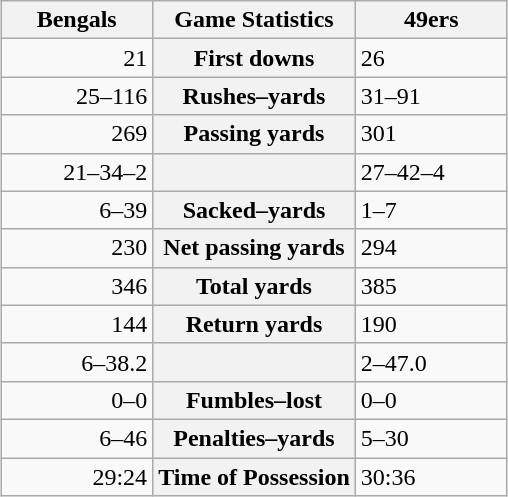<table class="wikitable" style="margin: 1em auto 1em auto">
<tr>
<th style="width:30%;">Bengals</th>
<th style="width:40%;">Game Statistics</th>
<th style="width:30%;">49ers</th>
</tr>
<tr>
<td style="text-align:right;">21</td>
<th>First downs</th>
<td>26</td>
</tr>
<tr>
<td style="text-align:right;">25–116</td>
<th>Rushes–yards</th>
<td>31–91</td>
</tr>
<tr>
<td style="text-align:right;">269</td>
<th>Passing yards</th>
<td>301</td>
</tr>
<tr>
<td style="text-align:right;">21–34–2</td>
<th></th>
<td>27–42–4</td>
</tr>
<tr>
<td style="text-align:right;">6–39</td>
<th>Sacked–yards</th>
<td>1–7</td>
</tr>
<tr>
<td style="text-align:right;">230</td>
<th>Net passing yards</th>
<td>294</td>
</tr>
<tr>
<td style="text-align:right;">346</td>
<th>Total yards</th>
<td>385</td>
</tr>
<tr>
<td style="text-align:right;">144</td>
<th>Return yards</th>
<td>190</td>
</tr>
<tr>
<td style="text-align:right;">6–38.2</td>
<th></th>
<td>2–47.0</td>
</tr>
<tr>
<td style="text-align:right;">0–0</td>
<th>Fumbles–lost</th>
<td>0–0</td>
</tr>
<tr>
<td style="text-align:right;">6–46</td>
<th>Penalties–yards</th>
<td>5–30</td>
</tr>
<tr>
<td style="text-align:right;">29:24</td>
<th>Time of Possession</th>
<td>30:36</td>
</tr>
</table>
